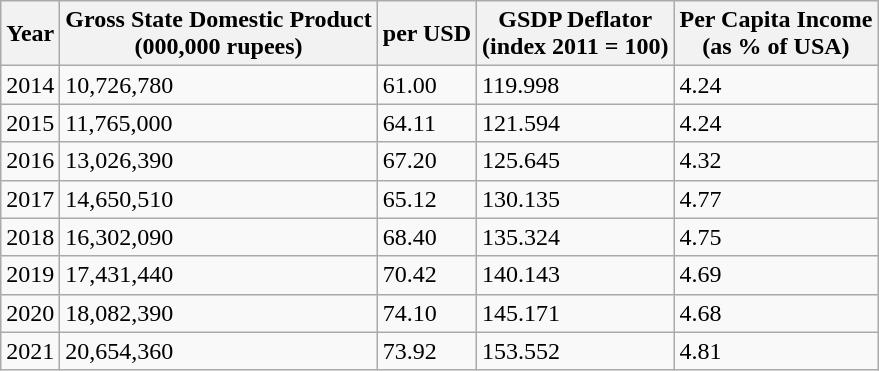<table class="wikitable">
<tr>
<th>Year</th>
<th>Gross State Domestic Product <br>(000,000 rupees)</th>
<th> per USD</th>
<th>GSDP Deflator <br>(index 2011 = 100)</th>
<th>Per Capita Income<br>(as % of USA)</th>
</tr>
<tr>
<td>2014</td>
<td>10,726,780</td>
<td>61.00</td>
<td>119.998</td>
<td>4.24</td>
</tr>
<tr>
<td>2015</td>
<td>11,765,000</td>
<td>64.11</td>
<td>121.594</td>
<td>4.24</td>
</tr>
<tr>
<td>2016</td>
<td>13,026,390</td>
<td>67.20</td>
<td>125.645</td>
<td>4.32</td>
</tr>
<tr>
<td>2017</td>
<td>14,650,510</td>
<td>65.12</td>
<td>130.135</td>
<td>4.77</td>
</tr>
<tr>
<td>2018</td>
<td>16,302,090</td>
<td>68.40</td>
<td>135.324</td>
<td>4.75</td>
</tr>
<tr>
<td>2019</td>
<td>17,431,440</td>
<td>70.42</td>
<td>140.143</td>
<td>4.69</td>
</tr>
<tr>
<td>2020</td>
<td>18,082,390</td>
<td>74.10</td>
<td>145.171</td>
<td>4.68</td>
</tr>
<tr>
<td>2021</td>
<td>20,654,360</td>
<td>73.92</td>
<td>153.552</td>
<td>4.81</td>
</tr>
</table>
